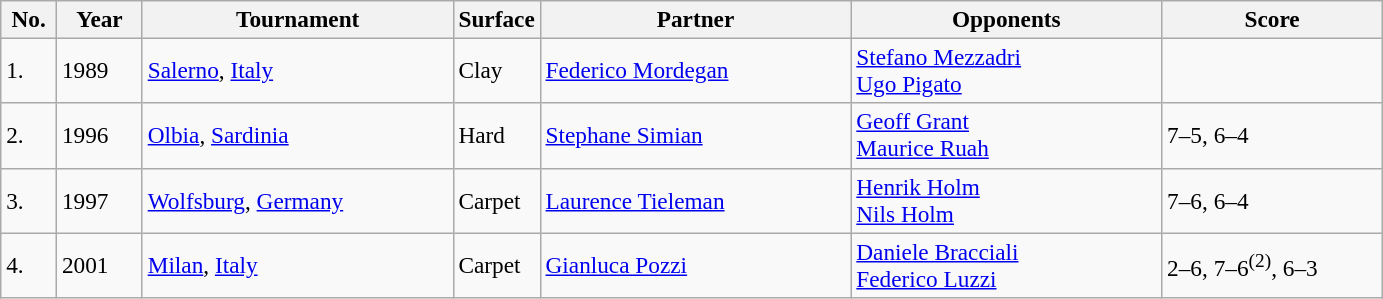<table class="sortable wikitable" style=font-size:97%>
<tr>
<th width=30>No.</th>
<th width=50>Year</th>
<th width=200>Tournament</th>
<th width=50>Surface</th>
<th width=200>Partner</th>
<th width=200>Opponents</th>
<th width=140>Score</th>
</tr>
<tr>
<td>1.</td>
<td>1989</td>
<td><a href='#'>Salerno</a>, <a href='#'>Italy</a></td>
<td>Clay</td>
<td> <a href='#'>Federico Mordegan</a></td>
<td> <a href='#'>Stefano Mezzadri</a><br> <a href='#'>Ugo Pigato</a></td>
<td></td>
</tr>
<tr>
<td>2.</td>
<td>1996</td>
<td><a href='#'>Olbia</a>, <a href='#'>Sardinia</a></td>
<td>Hard</td>
<td> <a href='#'>Stephane Simian</a></td>
<td> <a href='#'>Geoff Grant</a><br> <a href='#'>Maurice Ruah</a></td>
<td>7–5, 6–4</td>
</tr>
<tr>
<td>3.</td>
<td>1997</td>
<td><a href='#'>Wolfsburg</a>, <a href='#'>Germany</a></td>
<td>Carpet</td>
<td> <a href='#'>Laurence Tieleman</a></td>
<td> <a href='#'>Henrik Holm</a><br> <a href='#'>Nils Holm</a></td>
<td>7–6, 6–4</td>
</tr>
<tr>
<td>4.</td>
<td>2001</td>
<td><a href='#'>Milan</a>, <a href='#'>Italy</a></td>
<td>Carpet</td>
<td> <a href='#'>Gianluca Pozzi</a></td>
<td> <a href='#'>Daniele Bracciali</a><br> <a href='#'>Federico Luzzi</a></td>
<td>2–6, 7–6<sup>(2)</sup>, 6–3</td>
</tr>
</table>
